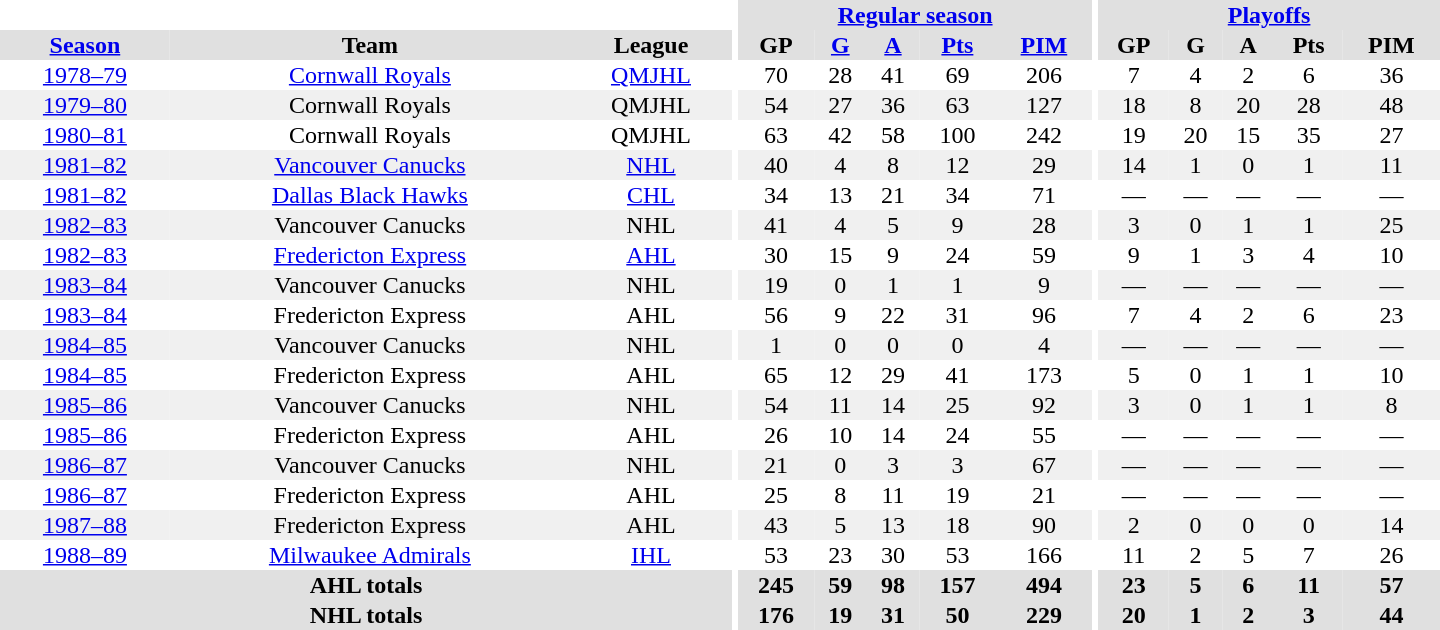<table border="0" cellpadding="1" cellspacing="0" style="text-align:center; width:60em">
<tr bgcolor="#e0e0e0">
<th colspan="3" bgcolor="#ffffff"></th>
<th rowspan="100" bgcolor="#ffffff"></th>
<th colspan="5"><a href='#'>Regular season</a></th>
<th rowspan="100" bgcolor="#ffffff"></th>
<th colspan="5"><a href='#'>Playoffs</a></th>
</tr>
<tr bgcolor="#e0e0e0">
<th><a href='#'>Season</a></th>
<th>Team</th>
<th>League</th>
<th>GP</th>
<th><a href='#'>G</a></th>
<th><a href='#'>A</a></th>
<th><a href='#'>Pts</a></th>
<th><a href='#'>PIM</a></th>
<th>GP</th>
<th>G</th>
<th>A</th>
<th>Pts</th>
<th>PIM</th>
</tr>
<tr>
<td><a href='#'>1978–79</a></td>
<td><a href='#'>Cornwall Royals</a></td>
<td><a href='#'>QMJHL</a></td>
<td>70</td>
<td>28</td>
<td>41</td>
<td>69</td>
<td>206</td>
<td>7</td>
<td>4</td>
<td>2</td>
<td>6</td>
<td>36</td>
</tr>
<tr bgcolor="#f0f0f0">
<td><a href='#'>1979–80</a></td>
<td>Cornwall Royals</td>
<td>QMJHL</td>
<td>54</td>
<td>27</td>
<td>36</td>
<td>63</td>
<td>127</td>
<td>18</td>
<td>8</td>
<td>20</td>
<td>28</td>
<td>48</td>
</tr>
<tr>
<td><a href='#'>1980–81</a></td>
<td>Cornwall Royals</td>
<td>QMJHL</td>
<td>63</td>
<td>42</td>
<td>58</td>
<td>100</td>
<td>242</td>
<td>19</td>
<td>20</td>
<td>15</td>
<td>35</td>
<td>27</td>
</tr>
<tr bgcolor="#f0f0f0">
<td><a href='#'>1981–82</a></td>
<td><a href='#'>Vancouver Canucks</a></td>
<td><a href='#'>NHL</a></td>
<td>40</td>
<td>4</td>
<td>8</td>
<td>12</td>
<td>29</td>
<td>14</td>
<td>1</td>
<td>0</td>
<td>1</td>
<td>11</td>
</tr>
<tr>
<td><a href='#'>1981–82</a></td>
<td><a href='#'>Dallas Black Hawks</a></td>
<td><a href='#'>CHL</a></td>
<td>34</td>
<td>13</td>
<td>21</td>
<td>34</td>
<td>71</td>
<td>—</td>
<td>—</td>
<td>—</td>
<td>—</td>
<td>—</td>
</tr>
<tr bgcolor="#f0f0f0">
<td><a href='#'>1982–83</a></td>
<td>Vancouver Canucks</td>
<td>NHL</td>
<td>41</td>
<td>4</td>
<td>5</td>
<td>9</td>
<td>28</td>
<td>3</td>
<td>0</td>
<td>1</td>
<td>1</td>
<td>25</td>
</tr>
<tr>
<td><a href='#'>1982–83</a></td>
<td><a href='#'>Fredericton Express</a></td>
<td><a href='#'>AHL</a></td>
<td>30</td>
<td>15</td>
<td>9</td>
<td>24</td>
<td>59</td>
<td>9</td>
<td>1</td>
<td>3</td>
<td>4</td>
<td>10</td>
</tr>
<tr bgcolor="#f0f0f0">
<td><a href='#'>1983–84</a></td>
<td>Vancouver Canucks</td>
<td>NHL</td>
<td>19</td>
<td>0</td>
<td>1</td>
<td>1</td>
<td>9</td>
<td>—</td>
<td>—</td>
<td>—</td>
<td>—</td>
<td>—</td>
</tr>
<tr>
<td><a href='#'>1983–84</a></td>
<td>Fredericton Express</td>
<td>AHL</td>
<td>56</td>
<td>9</td>
<td>22</td>
<td>31</td>
<td>96</td>
<td>7</td>
<td>4</td>
<td>2</td>
<td>6</td>
<td>23</td>
</tr>
<tr bgcolor="#f0f0f0">
<td><a href='#'>1984–85</a></td>
<td>Vancouver Canucks</td>
<td>NHL</td>
<td>1</td>
<td>0</td>
<td>0</td>
<td>0</td>
<td>4</td>
<td>—</td>
<td>—</td>
<td>—</td>
<td>—</td>
<td>—</td>
</tr>
<tr>
<td><a href='#'>1984–85</a></td>
<td>Fredericton Express</td>
<td>AHL</td>
<td>65</td>
<td>12</td>
<td>29</td>
<td>41</td>
<td>173</td>
<td>5</td>
<td>0</td>
<td>1</td>
<td>1</td>
<td>10</td>
</tr>
<tr bgcolor="#f0f0f0">
<td><a href='#'>1985–86</a></td>
<td>Vancouver Canucks</td>
<td>NHL</td>
<td>54</td>
<td>11</td>
<td>14</td>
<td>25</td>
<td>92</td>
<td>3</td>
<td>0</td>
<td>1</td>
<td>1</td>
<td>8</td>
</tr>
<tr>
<td><a href='#'>1985–86</a></td>
<td>Fredericton Express</td>
<td>AHL</td>
<td>26</td>
<td>10</td>
<td>14</td>
<td>24</td>
<td>55</td>
<td>—</td>
<td>—</td>
<td>—</td>
<td>—</td>
<td>—</td>
</tr>
<tr bgcolor="#f0f0f0">
<td><a href='#'>1986–87</a></td>
<td>Vancouver Canucks</td>
<td>NHL</td>
<td>21</td>
<td>0</td>
<td>3</td>
<td>3</td>
<td>67</td>
<td>—</td>
<td>—</td>
<td>—</td>
<td>—</td>
<td>—</td>
</tr>
<tr>
<td><a href='#'>1986–87</a></td>
<td>Fredericton Express</td>
<td>AHL</td>
<td>25</td>
<td>8</td>
<td>11</td>
<td>19</td>
<td>21</td>
<td>—</td>
<td>—</td>
<td>—</td>
<td>—</td>
<td>—</td>
</tr>
<tr bgcolor="#f0f0f0">
<td><a href='#'>1987–88</a></td>
<td>Fredericton Express</td>
<td>AHL</td>
<td>43</td>
<td>5</td>
<td>13</td>
<td>18</td>
<td>90</td>
<td>2</td>
<td>0</td>
<td>0</td>
<td>0</td>
<td>14</td>
</tr>
<tr>
<td><a href='#'>1988–89</a></td>
<td><a href='#'>Milwaukee Admirals</a></td>
<td><a href='#'>IHL</a></td>
<td>53</td>
<td>23</td>
<td>30</td>
<td>53</td>
<td>166</td>
<td>11</td>
<td>2</td>
<td>5</td>
<td>7</td>
<td>26</td>
</tr>
<tr bgcolor="#e0e0e0">
<th colspan="3">AHL totals</th>
<th>245</th>
<th>59</th>
<th>98</th>
<th>157</th>
<th>494</th>
<th>23</th>
<th>5</th>
<th>6</th>
<th>11</th>
<th>57</th>
</tr>
<tr bgcolor="#e0e0e0">
<th colspan="3">NHL totals</th>
<th>176</th>
<th>19</th>
<th>31</th>
<th>50</th>
<th>229</th>
<th>20</th>
<th>1</th>
<th>2</th>
<th>3</th>
<th>44</th>
</tr>
</table>
